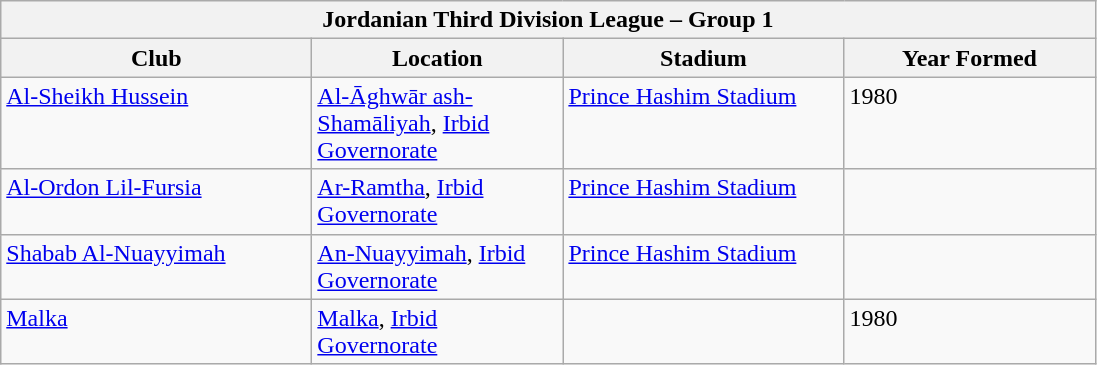<table class="wikitable">
<tr>
<th colspan="4">Jordanian Third Division League – Group 1</th>
</tr>
<tr>
<th style="width:200px;">Club</th>
<th style="width:160px;">Location</th>
<th style="width:180px;">Stadium</th>
<th style="width:160px;">Year Formed</th>
</tr>
<tr style="vertical-align:top;">
<td><a href='#'>Al-Sheikh Hussein</a></td>
<td><a href='#'>Al-Āghwār ash-Shamāliyah</a>, <a href='#'>Irbid Governorate</a></td>
<td><a href='#'>Prince Hashim Stadium</a></td>
<td>1980</td>
</tr>
<tr style="vertical-align:top;">
<td><a href='#'>Al-Ordon Lil-Fursia</a></td>
<td><a href='#'>Ar-Ramtha</a>, <a href='#'>Irbid Governorate</a></td>
<td><a href='#'>Prince Hashim Stadium</a></td>
<td></td>
</tr>
<tr style="vertical-align:top;">
<td><a href='#'>Shabab Al-Nuayyimah</a></td>
<td><a href='#'>An-Nuayyimah</a>, <a href='#'>Irbid Governorate</a></td>
<td><a href='#'>Prince Hashim Stadium</a></td>
<td></td>
</tr>
<tr style="vertical-align:top;">
<td><a href='#'>Malka</a></td>
<td><a href='#'>Malka</a>, <a href='#'>Irbid Governorate</a></td>
<td></td>
<td>1980</td>
</tr>
</table>
